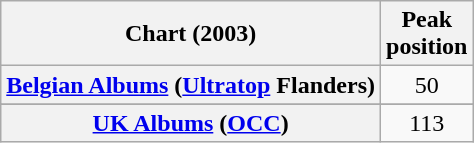<table class="wikitable sortable plainrowheaders">
<tr>
<th scope="col">Chart (2003)</th>
<th scope="col">Peak<br>position</th>
</tr>
<tr>
<th scope="row"><a href='#'>Belgian Albums</a> (<a href='#'>Ultratop</a> Flanders)</th>
<td align="center">50</td>
</tr>
<tr>
</tr>
<tr>
<th scope="row"><a href='#'>UK Albums</a> (<a href='#'>OCC</a>)</th>
<td align="center">113</td>
</tr>
</table>
